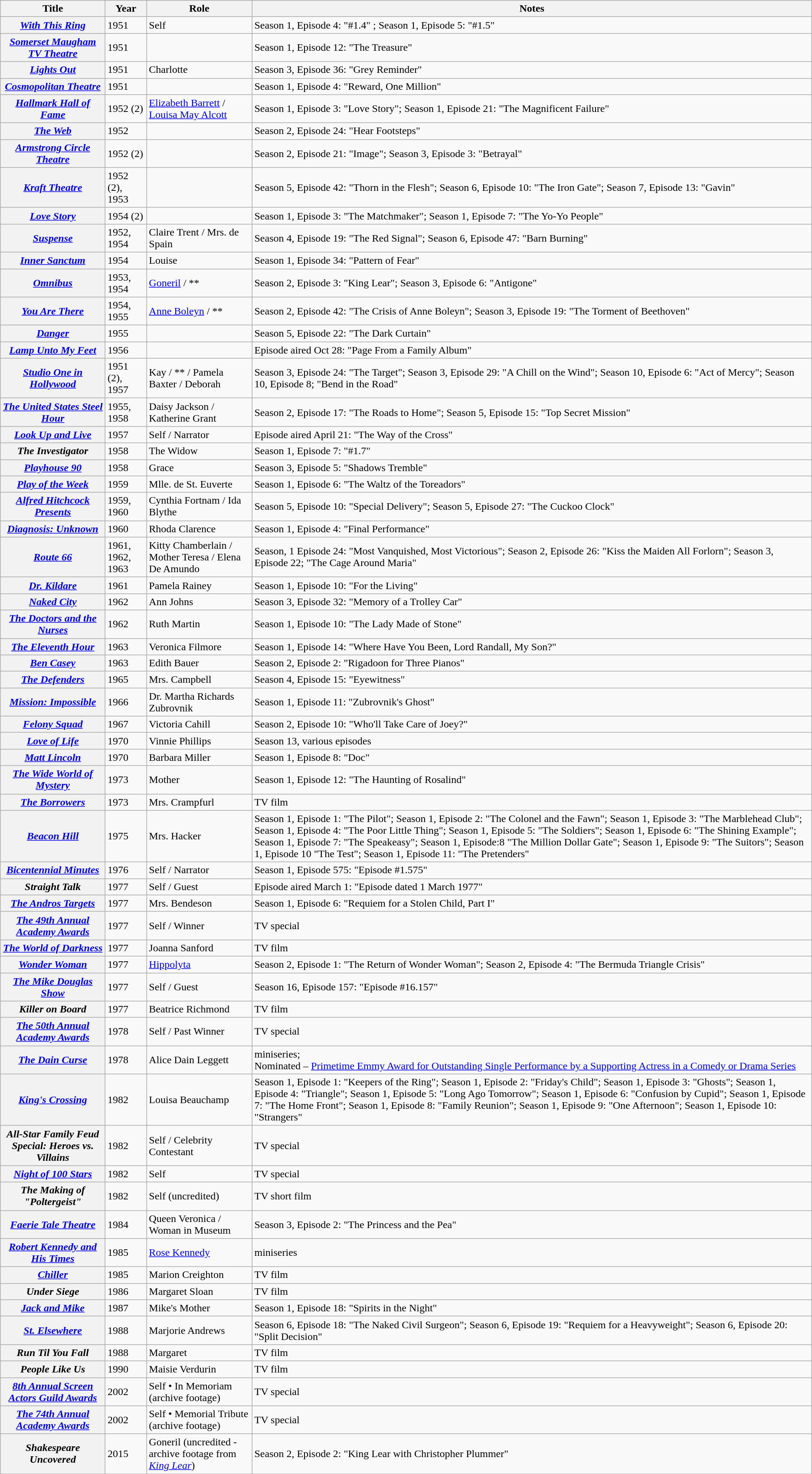<table class="wikitable sortable plainrowheaders">
<tr>
<th scope="col">Title</th>
<th scope="col">Year</th>
<th scope="col">Role</th>
<th scope="col" class="unsortable">Notes</th>
</tr>
<tr>
<th scope="row"><em><a href='#'>With This Ring</a></em></th>
<td>1951</td>
<td>Self</td>
<td>Season 1, Episode 4: "#1.4" ; Season 1, Episode 5: "#1.5"</td>
</tr>
<tr>
<th scope="row"><em><a href='#'>Somerset Maugham TV Theatre</a></em></th>
<td>1951</td>
<td></td>
<td>Season 1, Episode 12: "The Treasure"</td>
</tr>
<tr>
<th scope="row"><em><a href='#'>Lights Out</a></em></th>
<td>1951</td>
<td>Charlotte</td>
<td>Season 3, Episode 36: "Grey Reminder"</td>
</tr>
<tr>
<th scope="row"><em><a href='#'>Cosmopolitan Theatre</a></em></th>
<td>1951</td>
<td></td>
<td>Season 1, Episode 4: "Reward, One Million"</td>
</tr>
<tr>
<th scope="row"><em><a href='#'>Hallmark Hall of Fame</a></em></th>
<td>1952 (2)</td>
<td><a href='#'>Elizabeth Barrett</a> / <a href='#'>Louisa May Alcott</a></td>
<td>Season 1, Episode 3: "Love Story"; Season 1, Episode 21: "The Magnificent Failure"</td>
</tr>
<tr>
<th scope="row"><em><a href='#'>The Web</a></em></th>
<td>1952</td>
<td></td>
<td>Season 2, Episode 24: "Hear Footsteps"</td>
</tr>
<tr>
<th scope="row"><em><a href='#'>Armstrong Circle Theatre</a></em></th>
<td>1952 (2)</td>
<td></td>
<td>Season 2, Episode 21: "Image"; Season 3, Episode 3: "Betrayal"</td>
</tr>
<tr>
<th scope="row"><em><a href='#'>Kraft Theatre</a></em></th>
<td>1952 (2), 1953</td>
<td></td>
<td>Season 5, Episode 42: "Thorn in the Flesh"; Season 6, Episode 10: "The Iron Gate"; Season 7, Episode 13: "Gavin"</td>
</tr>
<tr>
<th scope="row"><em><a href='#'>Love Story</a></em></th>
<td>1954 (2)</td>
<td></td>
<td>Season 1, Episode 3: "The Matchmaker"; Season 1, Episode 7: "The Yo-Yo People"</td>
</tr>
<tr>
<th scope="row"><em><a href='#'>Suspense</a></em></th>
<td>1952, 1954</td>
<td>Claire Trent / Mrs. de Spain</td>
<td>Season 4, Episode 19: "The Red Signal"; Season 6, Episode 47: "Barn Burning"</td>
</tr>
<tr>
<th scope="row"><em><a href='#'>Inner Sanctum</a></em></th>
<td>1954</td>
<td>Louise</td>
<td>Season 1, Episode 34: "Pattern of Fear"</td>
</tr>
<tr>
<th scope="row"><em><a href='#'>Omnibus</a></em></th>
<td>1953, 1954</td>
<td><a href='#'>Goneril</a> / **</td>
<td>Season 2, Episode 3: "King Lear"; Season 3, Episode 6: "Antigone"</td>
</tr>
<tr>
<th scope="row"><em><a href='#'>You Are There</a></em></th>
<td>1954, 1955</td>
<td><a href='#'>Anne Boleyn</a> / **</td>
<td>Season 2, Episode 42: "The Crisis of Anne Boleyn"; Season 3, Episode 19: "The Torment of Beethoven"</td>
</tr>
<tr>
<th scope="row"><em><a href='#'>Danger</a></em></th>
<td>1955</td>
<td></td>
<td>Season 5, Episode 22: "The Dark Curtain"</td>
</tr>
<tr>
<th scope="row"><em><a href='#'>Lamp Unto My Feet</a></em></th>
<td>1956</td>
<td></td>
<td>Episode aired Oct 28: "Page From a Family Album"</td>
</tr>
<tr>
<th scope="row"><em><a href='#'>Studio One in Hollywood</a></em></th>
<td>1951 (2), 1957</td>
<td>Kay / ** / Pamela Baxter / Deborah</td>
<td>Season 3, Episode 24: "The Target"; Season 3, Episode 29: "A Chill on the Wind"; Season 10, Episode 6: "Act of Mercy"; Season 10, Episode 8; "Bend in the Road"</td>
</tr>
<tr>
<th scope="row"><em><a href='#'>The United States Steel Hour</a></em></th>
<td>1955, 1958</td>
<td>Daisy Jackson / Katherine Grant</td>
<td>Season 2, Episode 17: "The Roads to Home"; Season 5, Episode 15: "Top Secret Mission"</td>
</tr>
<tr>
<th scope="row"><em><a href='#'>Look Up and Live</a></em></th>
<td>1957</td>
<td>Self / Narrator</td>
<td>Episode aired April 21: "The Way of the Cross"</td>
</tr>
<tr>
<th scope="row"><em>The Investigator</em></th>
<td>1958</td>
<td>The Widow</td>
<td>Season 1, Episode 7: "#1.7"</td>
</tr>
<tr>
<th scope="row"><em><a href='#'>Playhouse 90</a></em></th>
<td>1958</td>
<td>Grace</td>
<td>Season 3, Episode 5: "Shadows Tremble"</td>
</tr>
<tr>
<th scope="row"><em><a href='#'>Play of the Week</a></em></th>
<td>1959</td>
<td>Mlle. de St. Euverte</td>
<td>Season 1, Episode 6: "The Waltz of the Toreadors"</td>
</tr>
<tr>
<th scope="row"><em><a href='#'>Alfred Hitchcock Presents</a></em></th>
<td>1959, 1960</td>
<td>Cynthia Fortnam / Ida Blythe</td>
<td>Season 5, Episode 10: "Special Delivery"; Season 5, Episode 27: "The Cuckoo Clock"</td>
</tr>
<tr>
<th scope="row"><em><a href='#'>Diagnosis: Unknown</a></em></th>
<td>1960</td>
<td>Rhoda Clarence</td>
<td>Season 1, Episode 4: "Final Performance"</td>
</tr>
<tr>
<th scope="row"><em><a href='#'>Route 66</a></em></th>
<td>1961, 1962, 1963</td>
<td>Kitty Chamberlain / Mother Teresa / Elena De Amundo</td>
<td>Season, 1 Episode 24: "Most Vanquished, Most Victorious"; Season 2, Episode 26: "Kiss the Maiden All Forlorn"; Season 3, Episode 22; "The Cage Around Maria"</td>
</tr>
<tr>
<th scope="row"><em><a href='#'>Dr. Kildare</a></em></th>
<td>1961</td>
<td>Pamela Rainey</td>
<td>Season 1, Episode 10: "For the Living"</td>
</tr>
<tr>
<th scope="row"><em><a href='#'>Naked City</a></em></th>
<td>1962</td>
<td>Ann Johns</td>
<td>Season 3, Episode 32: "Memory of a Trolley Car"</td>
</tr>
<tr>
<th scope="row"><em><a href='#'>The Doctors and the Nurses</a></em></th>
<td>1962</td>
<td>Ruth Martin</td>
<td>Season 1, Episode 10: "The Lady Made of Stone"</td>
</tr>
<tr>
<th scope="row"><em><a href='#'>The Eleventh Hour</a></em></th>
<td>1963</td>
<td>Veronica Filmore</td>
<td>Season 1, Episode 14: "Where Have You Been, Lord Randall, My Son?"</td>
</tr>
<tr>
<th scope="row"><em><a href='#'>Ben Casey</a></em></th>
<td>1963</td>
<td>Edith Bauer</td>
<td>Season 2, Episode 2: "Rigadoon for Three Pianos"</td>
</tr>
<tr>
<th scope="row"><em><a href='#'>The Defenders</a></em></th>
<td>1965</td>
<td>Mrs. Campbell</td>
<td>Season 4, Episode 15: "Eyewitness"</td>
</tr>
<tr>
<th scope="row"><em><a href='#'>Mission: Impossible</a></em></th>
<td>1966</td>
<td>Dr. Martha Richards Zubrovnik</td>
<td>Season 1, Episode 11: "Zubrovnik's Ghost"</td>
</tr>
<tr>
<th scope="row"><em><a href='#'>Felony Squad</a></em></th>
<td>1967</td>
<td>Victoria Cahill</td>
<td>Season 2, Episode 10: "Who'll Take Care of Joey?"</td>
</tr>
<tr>
<th scope="row"><em><a href='#'>Love of Life</a></em></th>
<td>1970</td>
<td>Vinnie Phillips</td>
<td>Season 13, various episodes</td>
</tr>
<tr>
<th scope="row"><em><a href='#'>Matt Lincoln</a></em></th>
<td>1970</td>
<td>Barbara Miller</td>
<td>Season 1, Episode 8: "Doc"</td>
</tr>
<tr>
<th scope="row"><em><a href='#'>The Wide World of Mystery</a></em></th>
<td>1973</td>
<td>Mother</td>
<td>Season 1, Episode 12: "The Haunting of Rosalind"</td>
</tr>
<tr>
<th scope="row"><em><a href='#'>The Borrowers</a></em></th>
<td>1973</td>
<td>Mrs. Crampfurl</td>
<td>TV film</td>
</tr>
<tr>
<th scope="row"><em><a href='#'>Beacon Hill</a></em></th>
<td>1975</td>
<td>Mrs. Hacker</td>
<td>Season 1, Episode 1: "The Pilot"; Season 1, Episode 2: "The Colonel and the Fawn"; Season 1, Episode 3: "The Marblehead Club"; Season 1, Episode 4: "The Poor Little Thing"; Season 1, Episode 5: "The Soldiers"; Season 1, Episode 6: "The Shining Example"; Season 1, Episode 7: "The Speakeasy"; Season 1, Episode:8 "The Million Dollar Gate"; Season 1, Episode 9: "The Suitors"; Season 1, Episode 10 "The Test"; Season 1, Episode 11: "The Pretenders"</td>
</tr>
<tr>
<th scope="row"><em><a href='#'>Bicentennial Minutes</a></em></th>
<td>1976</td>
<td>Self / Narrator</td>
<td>Season 1, Episode 575: "Episode #1.575"</td>
</tr>
<tr>
<th scope="row"><em>Straight Talk</em></th>
<td>1977</td>
<td>Self / Guest</td>
<td>Episode aired March 1: "Episode dated 1 March 1977"</td>
</tr>
<tr>
<th scope="row"><em><a href='#'>The Andros Targets</a></em></th>
<td>1977</td>
<td>Mrs. Bendeson</td>
<td>Season 1, Episode 6: "Requiem for a Stolen Child, Part I"</td>
</tr>
<tr>
<th scope="row"><em><a href='#'>The 49th Annual Academy Awards</a></em></th>
<td>1977</td>
<td>Self / Winner</td>
<td>TV special</td>
</tr>
<tr>
<th scope="row"><em><a href='#'>The World of Darkness</a></em></th>
<td>1977</td>
<td>Joanna Sanford</td>
<td>TV film</td>
</tr>
<tr>
<th scope="row"><em><a href='#'>Wonder Woman</a></em></th>
<td>1977</td>
<td><a href='#'>Hippolyta</a></td>
<td>Season 2, Episode 1: "The Return of Wonder Woman"; Season 2, Episode 4: "The Bermuda Triangle Crisis"</td>
</tr>
<tr>
<th scope="row"><em><a href='#'>The Mike Douglas Show</a></em></th>
<td>1977</td>
<td>Self / Guest</td>
<td>Season 16, Episode 157: "Episode #16.157"</td>
</tr>
<tr>
<th scope="row"><em>Killer on Board</em></th>
<td>1977</td>
<td>Beatrice Richmond</td>
<td>TV film</td>
</tr>
<tr>
<th scope="row"><em><a href='#'>The 50th Annual Academy Awards</a></em></th>
<td>1978</td>
<td>Self / Past Winner</td>
<td>TV special</td>
</tr>
<tr>
<th scope="row"><em><a href='#'>The Dain Curse</a></em></th>
<td>1978</td>
<td>Alice Dain Leggett</td>
<td>miniseries; <br> Nominated – <a href='#'>Primetime Emmy Award for Outstanding Single Performance by a Supporting Actress in a Comedy or Drama Series</a></td>
</tr>
<tr>
<th scope="row"><em><a href='#'>King's Crossing</a></em></th>
<td>1982</td>
<td>Louisa Beauchamp</td>
<td>Season 1, Episode 1: "Keepers of the Ring"; Season 1, Episode 2: "Friday's Child"; Season 1, Episode 3: "Ghosts"; Season 1, Episode 4: "Triangle"; Season 1, Episode 5: "Long Ago Tomorrow"; Season 1, Episode 6: "Confusion by Cupid"; Season 1, Episode 7: "The Home Front"; Season 1, Episode 8: "Family Reunion"; Season 1, Episode 9: "One Afternoon"; Season 1, Episode 10: "Strangers"</td>
</tr>
<tr>
<th scope="row"><em>All-Star Family Feud Special: Heroes vs. Villains</em></th>
<td>1982</td>
<td>Self / Celebrity Contestant</td>
<td>TV special</td>
</tr>
<tr>
<th scope="row"><em><a href='#'>Night of 100 Stars</a></em></th>
<td>1982</td>
<td>Self</td>
<td>TV special</td>
</tr>
<tr>
<th scope="row"><em>The Making of "Poltergeist"</em></th>
<td>1982</td>
<td>Self (uncredited)</td>
<td>TV short film</td>
</tr>
<tr>
<th scope="row"><em><a href='#'>Faerie Tale Theatre</a></em></th>
<td>1984</td>
<td>Queen Veronica / Woman in Museum</td>
<td>Season 3, Episode 2: "The Princess and the Pea"</td>
</tr>
<tr>
<th scope="row"><em><a href='#'>Robert Kennedy and His Times</a></em></th>
<td>1985</td>
<td><a href='#'>Rose Kennedy</a></td>
<td>miniseries</td>
</tr>
<tr>
<th scope="row"><em><a href='#'>Chiller</a></em></th>
<td>1985</td>
<td>Marion Creighton</td>
<td>TV film</td>
</tr>
<tr>
<th scope="row"><em>Under Siege</em></th>
<td>1986</td>
<td>Margaret Sloan</td>
<td>TV film</td>
</tr>
<tr>
<th scope="row"><em><a href='#'>Jack and Mike</a></em></th>
<td>1987</td>
<td>Mike's Mother</td>
<td>Season 1, Episode 18: "Spirits in the Night"</td>
</tr>
<tr>
<th scope="row"><em><a href='#'>St. Elsewhere</a></em></th>
<td>1988</td>
<td>Marjorie Andrews</td>
<td>Season 6, Episode 18: "The Naked Civil Surgeon"; Season 6, Episode 19: "Requiem for a Heavyweight"; Season 6, Episode 20: "Split Decision"</td>
</tr>
<tr>
<th scope="row"><em>Run Til You Fall</em></th>
<td>1988</td>
<td>Margaret</td>
<td>TV film</td>
</tr>
<tr>
<th scope="row"><em>People Like Us</em></th>
<td>1990</td>
<td>Maisie Verdurin</td>
<td>TV film</td>
</tr>
<tr>
<th scope="row"><em><a href='#'>8th Annual Screen Actors Guild Awards</a></em></th>
<td>2002</td>
<td>Self • In Memoriam (archive footage)</td>
<td>TV special</td>
</tr>
<tr>
<th scope="row"><em><a href='#'>The 74th Annual Academy Awards</a></em></th>
<td>2002</td>
<td>Self • Memorial Tribute (archive footage)</td>
<td>TV special</td>
</tr>
<tr>
<th scope="row"><em>Shakespeare Uncovered</em></th>
<td>2015</td>
<td>Goneril (uncredited - archive footage from <em><a href='#'>King Lear</a></em>)</td>
<td>Season 2, Episode 2: "King Lear with Christopher Plummer"</td>
</tr>
<tr>
</tr>
</table>
